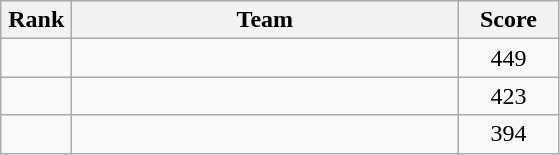<table class=wikitable style="text-align:center">
<tr>
<th width=40>Rank</th>
<th width=250>Team</th>
<th width=60>Score</th>
</tr>
<tr>
<td></td>
<td align=left></td>
<td>449</td>
</tr>
<tr>
<td></td>
<td align=left></td>
<td>423</td>
</tr>
<tr>
<td></td>
<td align=left></td>
<td>394</td>
</tr>
</table>
